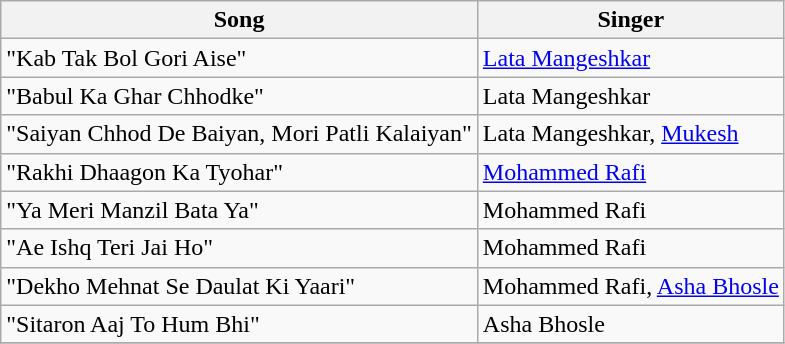<table class="wikitable">
<tr>
<th>Song</th>
<th>Singer</th>
</tr>
<tr>
<td>"Kab Tak Bol Gori Aise"</td>
<td><a href='#'>Lata Mangeshkar</a></td>
</tr>
<tr>
<td>"Babul Ka Ghar Chhodke"</td>
<td>Lata Mangeshkar</td>
</tr>
<tr>
<td>"Saiyan Chhod De Baiyan, Mori Patli Kalaiyan"</td>
<td>Lata Mangeshkar, <a href='#'>Mukesh</a></td>
</tr>
<tr>
<td>"Rakhi Dhaagon Ka Tyohar"</td>
<td><a href='#'>Mohammed Rafi</a></td>
</tr>
<tr>
<td>"Ya Meri Manzil Bata Ya"</td>
<td>Mohammed Rafi</td>
</tr>
<tr>
<td>"Ae Ishq Teri Jai Ho"</td>
<td>Mohammed Rafi</td>
</tr>
<tr>
<td>"Dekho Mehnat Se Daulat Ki Yaari"</td>
<td>Mohammed Rafi, <a href='#'>Asha Bhosle</a></td>
</tr>
<tr>
<td>"Sitaron Aaj To Hum Bhi"</td>
<td>Asha Bhosle</td>
</tr>
<tr>
</tr>
</table>
